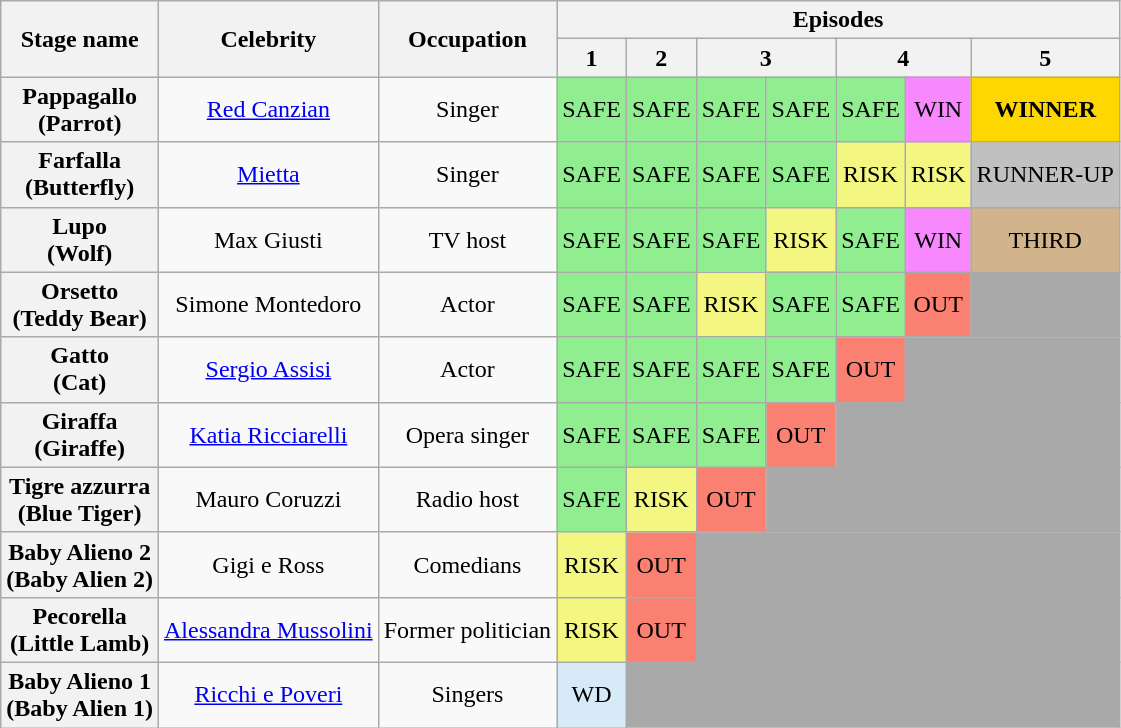<table class="wikitable" style="text-align:center; ">
<tr>
<th rowspan="2">Stage name</th>
<th rowspan="2">Celebrity</th>
<th rowspan="2">Occupation</th>
<th colspan="10">Episodes</th>
</tr>
<tr>
<th rowspan="1">1</th>
<th rowspan="1">2</th>
<th colspan="2" rowspan="1">3</th>
<th colspan="2" rowspan="1">4</th>
<th rowspan="1">5</th>
</tr>
<tr>
<th>Pappagallo<br>(Parrot)</th>
<td><a href='#'>Red Canzian</a></td>
<td>Singer</td>
<td bgcolor="lightgreen">SAFE</td>
<td bgcolor="lightgreen">SAFE</td>
<td bgcolor="lightgreen">SAFE</td>
<td bgcolor="lightgreen">SAFE</td>
<td bgcolor="lightgreen">SAFE</td>
<td bgcolor=#F888FD>WIN</td>
<td bgcolor=gold><strong>WINNER</strong></td>
</tr>
<tr>
<th>Farfalla<br>(Butterfly)</th>
<td><a href='#'>Mietta</a></td>
<td>Singer</td>
<td bgcolor="lightgreen">SAFE</td>
<td bgcolor="lightgreen">SAFE</td>
<td bgcolor="lightgreen">SAFE</td>
<td bgcolor="lightgreen">SAFE</td>
<td bgcolor="F3F781">RISK</td>
<td bgcolor="F3F781">RISK</td>
<td bgcolor=silver>RUNNER-UP</td>
</tr>
<tr>
<th>Lupo<br>(Wolf)</th>
<td>Max Giusti</td>
<td>TV host</td>
<td bgcolor="lightgreen">SAFE</td>
<td bgcolor="lightgreen">SAFE</td>
<td bgcolor="lightgreen">SAFE</td>
<td bgcolor="F3F781">RISK</td>
<td bgcolor="lightgreen">SAFE</td>
<td bgcolor=#F888FD>WIN</td>
<td bgcolor=tan>THIRD</td>
</tr>
<tr>
<th>Orsetto<br>(Teddy Bear)</th>
<td>Simone Montedoro</td>
<td>Actor</td>
<td bgcolor="lightgreen">SAFE</td>
<td bgcolor="lightgreen">SAFE</td>
<td bgcolor="F3F781">RISK</td>
<td bgcolor="lightgreen">SAFE</td>
<td bgcolor="lightgreen">SAFE</td>
<td bgcolor="salmon">OUT</td>
<td bgcolor="darkgrey"></td>
</tr>
<tr>
<th>Gatto<br>(Cat)</th>
<td><a href='#'>Sergio Assisi</a></td>
<td>Actor</td>
<td bgcolor="lightgreen">SAFE</td>
<td bgcolor="lightgreen">SAFE</td>
<td bgcolor="lightgreen">SAFE</td>
<td bgcolor="lightgreen">SAFE</td>
<td bgcolor="salmon">OUT</td>
<td colspan="2" bgcolor="darkgrey"></td>
</tr>
<tr>
<th>Giraffa<br>(Giraffe)</th>
<td><a href='#'>Katia Ricciarelli</a></td>
<td>Opera singer</td>
<td bgcolor="lightgreen">SAFE</td>
<td bgcolor="lightgreen">SAFE</td>
<td bgcolor="lightgreen">SAFE</td>
<td bgcolor="salmon">OUT</td>
<td colspan="3" bgcolor="darkgrey"></td>
</tr>
<tr>
<th>Tigre azzurra<br>(Blue Tiger)</th>
<td>Mauro Coruzzi</td>
<td>Radio host</td>
<td bgcolor="lightgreen">SAFE</td>
<td bgcolor="#F3F781">RISK</td>
<td bgcolor="salmon">OUT</td>
<td colspan="4" bgcolor="darkgrey"></td>
</tr>
<tr>
<th>Baby Alieno 2<br>(Baby Alien 2)</th>
<td>Gigi e Ross</td>
<td>Comedians</td>
<td bgcolor="#F3F781">RISK</td>
<td bgcolor="salmon">OUT</td>
<td colspan="5" bgcolor="darkgrey"></td>
</tr>
<tr>
<th>Pecorella<br>(Little Lamb)</th>
<td><a href='#'>Alessandra Mussolini</a></td>
<td>Former politician</td>
<td bgcolor="#F3F781">RISK</td>
<td bgcolor="salmon">OUT</td>
<td colspan="5" bgcolor="darkgrey"></td>
</tr>
<tr>
<th>Baby Alieno 1<br>(Baby Alien 1)</th>
<td><a href='#'>Ricchi e Poveri</a></td>
<td>Singers</td>
<td bgcolor="D6EAF8">WD</td>
<td colspan="6" bgcolor="darkgrey"></td>
</tr>
</table>
